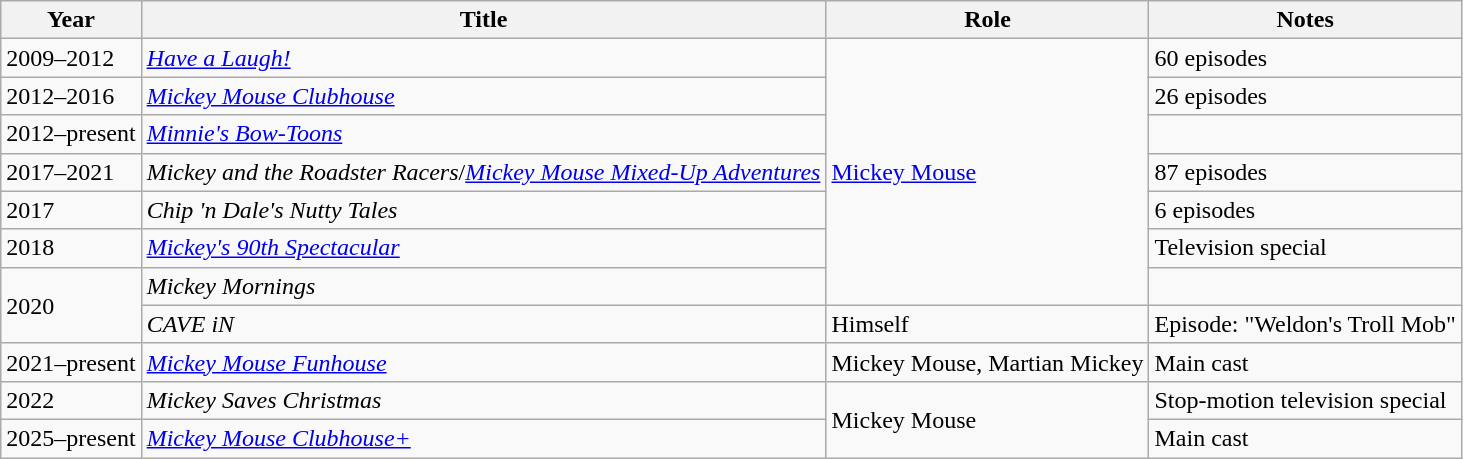<table class="wikitable">
<tr>
<th>Year</th>
<th>Title</th>
<th>Role</th>
<th>Notes</th>
</tr>
<tr>
<td>2009–2012</td>
<td><em><a href='#'>Have a Laugh!</a></em></td>
<td rowspan="7"><a href='#'>Mickey Mouse</a></td>
<td>60 episodes</td>
</tr>
<tr>
<td>2012–2016</td>
<td><em><a href='#'>Mickey Mouse Clubhouse</a></em></td>
<td>26 episodes</td>
</tr>
<tr>
<td>2012–present</td>
<td><em><a href='#'>Minnie's Bow-Toons</a></em></td>
<td></td>
</tr>
<tr>
<td>2017–2021</td>
<td><em>Mickey and the Roadster Racers</em>/<em><a href='#'>Mickey Mouse Mixed-Up Adventures</a></em></td>
<td>87 episodes</td>
</tr>
<tr>
<td>2017</td>
<td><em>Chip 'n Dale's Nutty Tales</em></td>
<td>6 episodes</td>
</tr>
<tr>
<td>2018</td>
<td><em><a href='#'>Mickey's 90th Spectacular</a></em></td>
<td>Television special</td>
</tr>
<tr>
<td rowspan="2">2020</td>
<td><em>Mickey Mornings</em></td>
<td></td>
</tr>
<tr>
<td><em>CAVE iN</em></td>
<td>Himself</td>
<td>Episode: "Weldon's Troll Mob"</td>
</tr>
<tr>
<td>2021–present</td>
<td><em><a href='#'>Mickey Mouse Funhouse</a></em></td>
<td>Mickey Mouse, Martian Mickey</td>
<td>Main cast</td>
</tr>
<tr>
<td>2022</td>
<td><em>Mickey Saves Christmas</em></td>
<td rowspan="2">Mickey Mouse</td>
<td>Stop-motion television special</td>
</tr>
<tr>
<td>2025–present</td>
<td><em><a href='#'>Mickey Mouse Clubhouse+</a></em></td>
<td>Main cast</td>
</tr>
</table>
